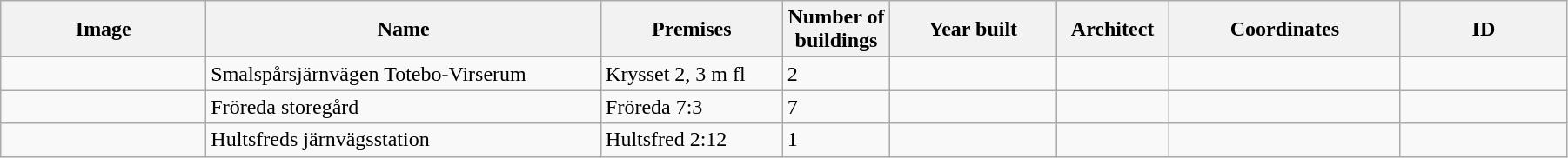<table class="wikitable" width="95%">
<tr>
<th width="150">Image</th>
<th>Name</th>
<th>Premises</th>
<th width="75">Number of<br>buildings</th>
<th width="120">Year built</th>
<th>Architect</th>
<th width="170">Coordinates</th>
<th width="120">ID</th>
</tr>
<tr>
<td></td>
<td>Smalspårsjärnvägen Totebo-Virserum</td>
<td>Krysset 2, 3 m fl</td>
<td>2</td>
<td></td>
<td></td>
<td></td>
<td></td>
</tr>
<tr>
<td></td>
<td>Fröreda storegård</td>
<td>Fröreda 7:3</td>
<td>7</td>
<td></td>
<td></td>
<td></td>
<td></td>
</tr>
<tr>
<td></td>
<td>Hultsfreds järnvägsstation</td>
<td>Hultsfred 2:12</td>
<td>1</td>
<td></td>
<td></td>
<td></td>
<td></td>
</tr>
</table>
